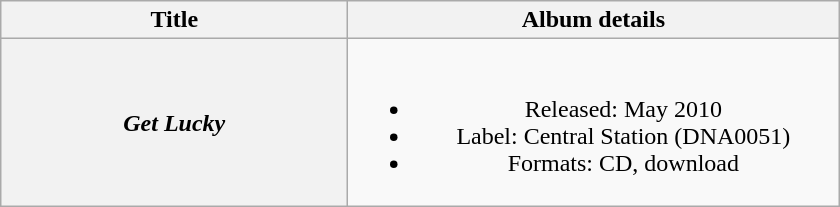<table class="wikitable plainrowheaders" style="text-align:center;">
<tr>
<th scope="col" rowspan="1" style="width:14em;">Title</th>
<th scope="col" rowspan="1" style="width:20em;">Album details</th>
</tr>
<tr>
<th scope="row"><em>Get Lucky</em></th>
<td><br><ul><li>Released: May 2010</li><li>Label: Central Station (DNA0051)</li><li>Formats: CD, download</li></ul></td>
</tr>
</table>
